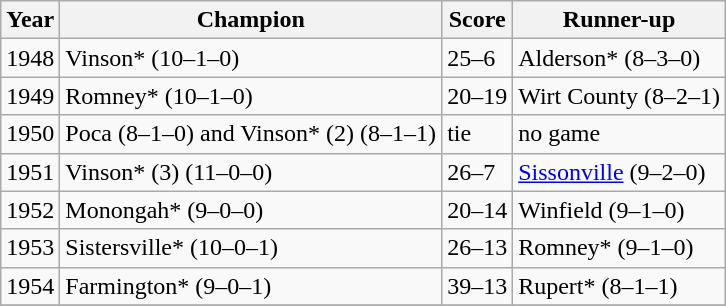<table class="wikitable">
<tr>
<th>Year</th>
<th>Champion</th>
<th>Score</th>
<th>Runner-up</th>
</tr>
<tr>
<td>1948</td>
<td>Vinson* (10–1–0)</td>
<td>25–6</td>
<td>Alderson* (8–3–0)</td>
</tr>
<tr>
<td>1949</td>
<td>Romney* (10–1–0)</td>
<td>20–19</td>
<td>Wirt County (8–2–1)</td>
</tr>
<tr>
<td>1950</td>
<td>Poca (8–1–0) and Vinson* (2) (8–1–1)</td>
<td>tie</td>
<td>no game</td>
</tr>
<tr>
<td>1951</td>
<td>Vinson* (3) (11–0–0)</td>
<td>26–7</td>
<td><a href='#'>Sissonville</a> (9–2–0)</td>
</tr>
<tr>
<td>1952</td>
<td>Monongah* (9–0–0)</td>
<td>20–14</td>
<td>Winfield (9–1–0)</td>
</tr>
<tr>
<td>1953</td>
<td>Sistersville* (10–0–1)</td>
<td>26–13</td>
<td>Romney* (9–1–0)</td>
</tr>
<tr>
<td>1954</td>
<td>Farmington* (9–0–1)</td>
<td>39–13</td>
<td>Rupert* (8–1–1)</td>
</tr>
<tr>
</tr>
</table>
